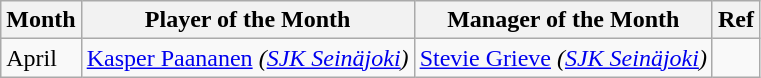<table class="wikitable">
<tr>
<th>Month</th>
<th>Player of the Month</th>
<th>Manager of the Month</th>
<th>Ref</th>
</tr>
<tr>
<td>April</td>
<td> <a href='#'>Kasper Paananen</a> <em>(<a href='#'>SJK Seinäjoki</a>)</em></td>
<td> <a href='#'>Stevie Grieve</a> <em>(<a href='#'>SJK Seinäjoki</a>)</em></td>
<td></td>
</tr>
</table>
